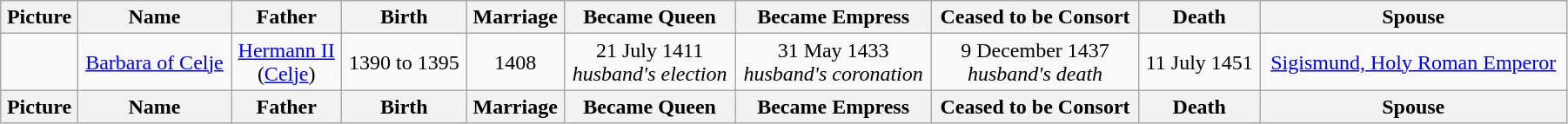<table width=95% class="wikitable">
<tr>
<th>Picture</th>
<th>Name</th>
<th>Father</th>
<th>Birth</th>
<th>Marriage</th>
<th>Became Queen</th>
<th>Became Empress</th>
<th>Ceased to be Consort</th>
<th>Death</th>
<th>Spouse</th>
</tr>
<tr>
<td align=center></td>
<td align=center><a href='#'>Barbara of Celje</a></td>
<td align="center"><a href='#'>Hermann II</a><br>(<a href='#'>Celje</a>)</td>
<td align="center">1390 to 1395</td>
<td align="center">1408</td>
<td align="center">21 July 1411<br><em>husband's election</em></td>
<td align="center">31 May 1433<br><em>husband's coronation</em></td>
<td align="center">9 December 1437<br><em>husband's death</em></td>
<td align="center">11 July 1451</td>
<td align="center"><a href='#'>Sigismund, Holy Roman Emperor</a></td>
</tr>
<tr>
<th>Picture</th>
<th>Name</th>
<th>Father</th>
<th>Birth</th>
<th>Marriage</th>
<th>Became Queen</th>
<th>Became Empress</th>
<th>Ceased to be Consort</th>
<th>Death</th>
<th>Spouse</th>
</tr>
</table>
